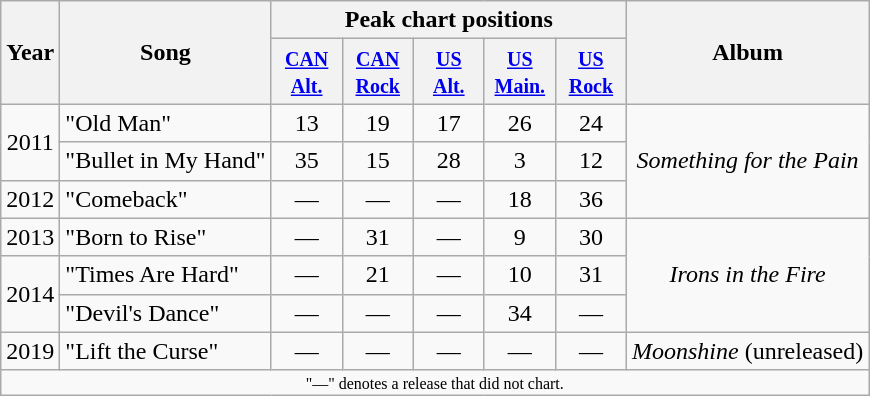<table class="wikitable">
<tr>
<th rowspan="2">Year</th>
<th rowspan="2">Song</th>
<th colspan="5">Peak chart positions</th>
<th rowspan="2">Album</th>
</tr>
<tr>
<th style="width:40px;"><small><a href='#'>CAN<br>Alt.</a></small><br></th>
<th style="width:40px;"><small><a href='#'>CAN<br>Rock</a></small><br></th>
<th style="width:40px;"><small><a href='#'>US<br>Alt.</a></small><br></th>
<th style="width:40px;"><small><a href='#'>US<br>Main.</a></small></th>
<th style="width:40px;"><small><a href='#'>US<br>Rock</a></small><br></th>
</tr>
<tr>
<td style="text-align:center;" rowspan="2">2011</td>
<td>"Old Man"</td>
<td style="text-align:center;">13</td>
<td style="text-align:center;">19</td>
<td style="text-align:center;">17</td>
<td style="text-align:center;">26</td>
<td style="text-align:center;">24</td>
<td style="text-align:center;" rowspan="3"><em>Something for the Pain</em></td>
</tr>
<tr>
<td>"Bullet in My Hand"</td>
<td style="text-align:center;">35</td>
<td style="text-align:center;">15</td>
<td style="text-align:center;">28</td>
<td style="text-align:center;">3</td>
<td style="text-align:center;">12</td>
</tr>
<tr>
<td style="text-align:center;">2012</td>
<td>"Comeback"</td>
<td style="text-align:center;">—</td>
<td style="text-align:center;">—</td>
<td style="text-align:center;">—</td>
<td style="text-align:center;">18</td>
<td style="text-align:center;">36</td>
</tr>
<tr>
<td style="text-align:center;">2013</td>
<td>"Born to Rise"</td>
<td style="text-align:center;">—</td>
<td style="text-align:center;">31</td>
<td style="text-align:center;">—</td>
<td style="text-align:center;">9</td>
<td style="text-align:center;">30</td>
<td style="text-align:center;" rowspan="3"><em>Irons in the Fire</em></td>
</tr>
<tr>
<td style="text-align:center;" rowspan="2">2014</td>
<td>"Times Are Hard"</td>
<td style="text-align:center;">—</td>
<td style="text-align:center;">21</td>
<td style="text-align:center;">—</td>
<td style="text-align:center;">10</td>
<td style="text-align:center;">31</td>
</tr>
<tr>
<td>"Devil's Dance"</td>
<td style="text-align:center;">—</td>
<td style="text-align:center;">—</td>
<td style="text-align:center;">—</td>
<td style="text-align:center;">34</td>
<td style="text-align:center;">—</td>
</tr>
<tr>
<td>2019</td>
<td>"Lift the Curse"</td>
<td style="text-align:center;">—</td>
<td style="text-align:center;">—</td>
<td style="text-align:center;">—</td>
<td style="text-align:center;">—</td>
<td style="text-align:center;">—</td>
<td><em>Moonshine</em> (unreleased)</td>
</tr>
<tr>
<td colspan="8" style="text-align:center; font-size:8pt;">"—" denotes a release that did not chart.</td>
</tr>
</table>
